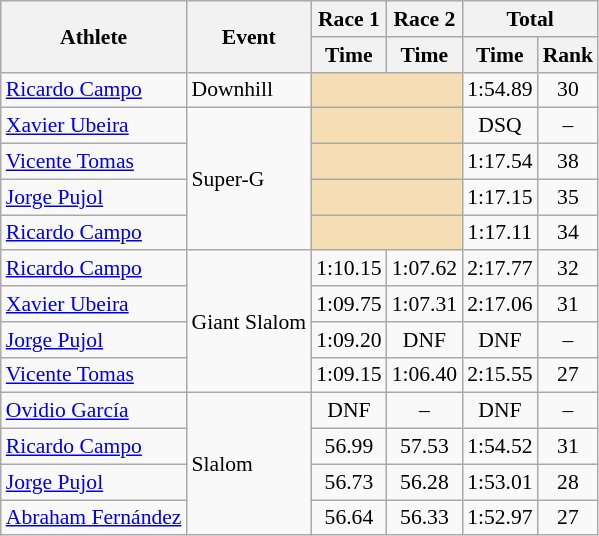<table class="wikitable" style="font-size:90%">
<tr>
<th rowspan="2">Athlete</th>
<th rowspan="2">Event</th>
<th>Race 1</th>
<th>Race 2</th>
<th colspan="2">Total</th>
</tr>
<tr>
<th>Time</th>
<th>Time</th>
<th>Time</th>
<th>Rank</th>
</tr>
<tr>
<td><a href='#'>Ricardo Campo</a></td>
<td>Downhill</td>
<td colspan="2" bgcolor="wheat"></td>
<td align="center">1:54.89</td>
<td align="center">30</td>
</tr>
<tr>
<td><a href='#'>Xavier Ubeira</a></td>
<td rowspan="4">Super-G</td>
<td colspan="2" bgcolor="wheat"></td>
<td align="center">DSQ</td>
<td align="center">–</td>
</tr>
<tr>
<td><a href='#'>Vicente Tomas</a></td>
<td colspan="2" bgcolor="wheat"></td>
<td align="center">1:17.54</td>
<td align="center">38</td>
</tr>
<tr>
<td><a href='#'>Jorge Pujol</a></td>
<td colspan="2" bgcolor="wheat"></td>
<td align="center">1:17.15</td>
<td align="center">35</td>
</tr>
<tr>
<td><a href='#'>Ricardo Campo</a></td>
<td colspan="2" bgcolor="wheat"></td>
<td align="center">1:17.11</td>
<td align="center">34</td>
</tr>
<tr>
<td><a href='#'>Ricardo Campo</a></td>
<td rowspan="4">Giant Slalom</td>
<td align="center">1:10.15</td>
<td align="center">1:07.62</td>
<td align="center">2:17.77</td>
<td align="center">32</td>
</tr>
<tr>
<td><a href='#'>Xavier Ubeira</a></td>
<td align="center">1:09.75</td>
<td align="center">1:07.31</td>
<td align="center">2:17.06</td>
<td align="center">31</td>
</tr>
<tr>
<td><a href='#'>Jorge Pujol</a></td>
<td align="center">1:09.20</td>
<td align="center">DNF</td>
<td align="center">DNF</td>
<td align="center">–</td>
</tr>
<tr>
<td><a href='#'>Vicente Tomas</a></td>
<td align="center">1:09.15</td>
<td align="center">1:06.40</td>
<td align="center">2:15.55</td>
<td align="center">27</td>
</tr>
<tr>
<td><a href='#'>Ovidio García</a></td>
<td rowspan="4">Slalom</td>
<td align="center">DNF</td>
<td align="center">–</td>
<td align="center">DNF</td>
<td align="center">–</td>
</tr>
<tr>
<td><a href='#'>Ricardo Campo</a></td>
<td align="center">56.99</td>
<td align="center">57.53</td>
<td align="center">1:54.52</td>
<td align="center">31</td>
</tr>
<tr>
<td><a href='#'>Jorge Pujol</a></td>
<td align="center">56.73</td>
<td align="center">56.28</td>
<td align="center">1:53.01</td>
<td align="center">28</td>
</tr>
<tr>
<td><a href='#'>Abraham Fernández</a></td>
<td align="center">56.64</td>
<td align="center">56.33</td>
<td align="center">1:52.97</td>
<td align="center">27</td>
</tr>
</table>
